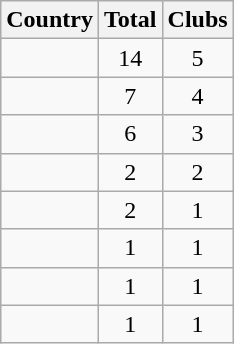<table class="wikitable sortable">
<tr>
<th>Country</th>
<th>Total</th>
<th>Clubs</th>
</tr>
<tr>
<td></td>
<td align="center">14</td>
<td align="center">5</td>
</tr>
<tr>
<td></td>
<td align="center">7</td>
<td align="center">4</td>
</tr>
<tr>
<td></td>
<td align="center">6</td>
<td align="center">3</td>
</tr>
<tr>
<td></td>
<td align="center">2</td>
<td align="center">2</td>
</tr>
<tr>
<td></td>
<td align="center">2</td>
<td align="center">1</td>
</tr>
<tr>
<td></td>
<td align="center">1</td>
<td align="center">1</td>
</tr>
<tr>
<td></td>
<td align="center">1</td>
<td align="center">1</td>
</tr>
<tr>
<td></td>
<td align="center">1</td>
<td align="center">1</td>
</tr>
</table>
